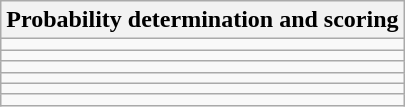<table class="wikitable">
<tr>
<th>Probability determination and scoring</th>
</tr>
<tr>
<td></td>
</tr>
<tr>
<td></td>
</tr>
<tr>
<td></td>
</tr>
<tr>
<td></td>
</tr>
<tr>
<td></td>
</tr>
<tr>
<td></td>
</tr>
</table>
